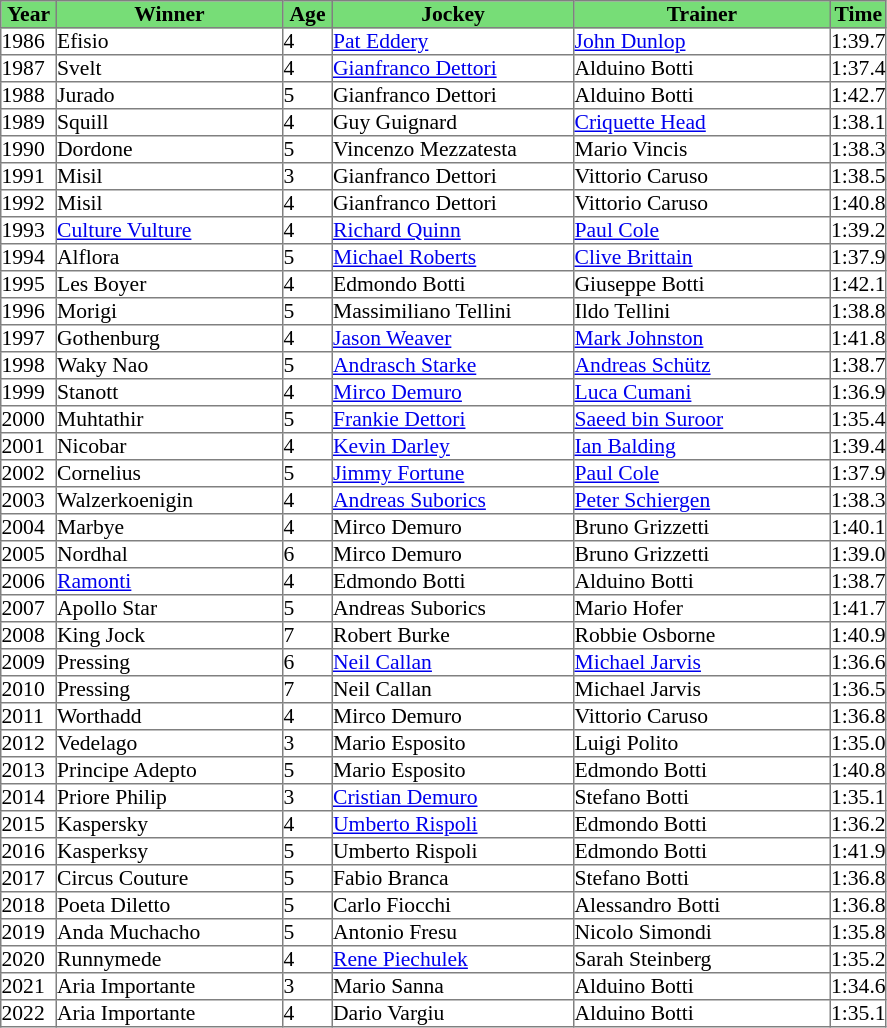<table class = "sortable" | border="1" cellpadding="0" style="border-collapse: collapse; font-size:90%">
<tr bgcolor="#77dd77" align="center">
<th width="36px"><strong>Year</strong><br></th>
<th width="150px"><strong>Winner</strong><br></th>
<th width="32px"><strong>Age</strong><br></th>
<th width="160px"><strong>Jockey</strong><br></th>
<th width="170px"><strong>Trainer</strong><br></th>
<th><strong>Time</strong><br></th>
</tr>
<tr>
<td>1986</td>
<td>Efisio</td>
<td>4</td>
<td><a href='#'>Pat Eddery</a></td>
<td><a href='#'>John Dunlop</a></td>
<td>1:39.7</td>
</tr>
<tr>
<td>1987</td>
<td>Svelt</td>
<td>4</td>
<td><a href='#'>Gianfranco Dettori</a></td>
<td>Alduino Botti</td>
<td>1:37.4</td>
</tr>
<tr>
<td>1988</td>
<td>Jurado</td>
<td>5</td>
<td>Gianfranco Dettori</td>
<td>Alduino Botti</td>
<td>1:42.7</td>
</tr>
<tr>
<td>1989</td>
<td>Squill</td>
<td>4</td>
<td>Guy Guignard</td>
<td><a href='#'>Criquette Head</a></td>
<td>1:38.1</td>
</tr>
<tr>
<td>1990</td>
<td>Dordone</td>
<td>5</td>
<td>Vincenzo Mezzatesta</td>
<td>Mario Vincis</td>
<td>1:38.3</td>
</tr>
<tr>
<td>1991</td>
<td>Misil</td>
<td>3</td>
<td>Gianfranco Dettori</td>
<td>Vittorio Caruso</td>
<td>1:38.5</td>
</tr>
<tr>
<td>1992</td>
<td>Misil</td>
<td>4</td>
<td>Gianfranco Dettori</td>
<td>Vittorio Caruso</td>
<td>1:40.8</td>
</tr>
<tr>
<td>1993</td>
<td><a href='#'>Culture Vulture</a></td>
<td>4</td>
<td><a href='#'>Richard Quinn</a></td>
<td><a href='#'>Paul Cole</a></td>
<td>1:39.2</td>
</tr>
<tr>
<td>1994</td>
<td>Alflora</td>
<td>5</td>
<td><a href='#'>Michael Roberts</a></td>
<td><a href='#'>Clive Brittain</a></td>
<td>1:37.9</td>
</tr>
<tr>
<td>1995</td>
<td>Les Boyer</td>
<td>4</td>
<td>Edmondo Botti</td>
<td>Giuseppe Botti</td>
<td>1:42.1</td>
</tr>
<tr>
<td>1996</td>
<td>Morigi</td>
<td>5</td>
<td>Massimiliano Tellini</td>
<td>Ildo Tellini</td>
<td>1:38.8</td>
</tr>
<tr>
<td>1997</td>
<td>Gothenburg</td>
<td>4</td>
<td><a href='#'>Jason Weaver</a></td>
<td><a href='#'>Mark Johnston</a></td>
<td>1:41.8</td>
</tr>
<tr>
<td>1998</td>
<td>Waky Nao</td>
<td>5</td>
<td><a href='#'>Andrasch Starke</a></td>
<td><a href='#'>Andreas Schütz</a></td>
<td>1:38.7</td>
</tr>
<tr>
<td>1999</td>
<td>Stanott</td>
<td>4</td>
<td><a href='#'>Mirco Demuro</a></td>
<td><a href='#'>Luca Cumani</a></td>
<td>1:36.9</td>
</tr>
<tr>
<td>2000</td>
<td>Muhtathir</td>
<td>5</td>
<td><a href='#'>Frankie Dettori</a></td>
<td><a href='#'>Saeed bin Suroor</a></td>
<td>1:35.4</td>
</tr>
<tr>
<td>2001</td>
<td>Nicobar</td>
<td>4</td>
<td><a href='#'>Kevin Darley</a></td>
<td><a href='#'>Ian Balding</a></td>
<td>1:39.4</td>
</tr>
<tr>
<td>2002</td>
<td>Cornelius</td>
<td>5</td>
<td><a href='#'>Jimmy Fortune</a></td>
<td><a href='#'>Paul Cole</a></td>
<td>1:37.9</td>
</tr>
<tr>
<td>2003</td>
<td>Walzerkoenigin</td>
<td>4</td>
<td><a href='#'>Andreas Suborics</a></td>
<td><a href='#'>Peter Schiergen</a></td>
<td>1:38.3</td>
</tr>
<tr>
<td>2004</td>
<td>Marbye</td>
<td>4</td>
<td>Mirco Demuro</td>
<td>Bruno Grizzetti</td>
<td>1:40.1</td>
</tr>
<tr>
<td>2005</td>
<td>Nordhal</td>
<td>6</td>
<td>Mirco Demuro</td>
<td>Bruno Grizzetti</td>
<td>1:39.0</td>
</tr>
<tr>
<td>2006</td>
<td><a href='#'>Ramonti</a></td>
<td>4</td>
<td>Edmondo Botti</td>
<td>Alduino Botti</td>
<td>1:38.7</td>
</tr>
<tr>
<td>2007</td>
<td>Apollo Star</td>
<td>5</td>
<td>Andreas Suborics</td>
<td>Mario Hofer</td>
<td>1:41.7</td>
</tr>
<tr>
<td>2008</td>
<td>King Jock</td>
<td>7</td>
<td>Robert Burke</td>
<td>Robbie Osborne</td>
<td>1:40.9</td>
</tr>
<tr>
<td>2009</td>
<td>Pressing</td>
<td>6</td>
<td><a href='#'>Neil Callan</a></td>
<td><a href='#'>Michael Jarvis</a></td>
<td>1:36.6</td>
</tr>
<tr>
<td>2010</td>
<td>Pressing</td>
<td>7</td>
<td>Neil Callan</td>
<td>Michael Jarvis</td>
<td>1:36.5</td>
</tr>
<tr>
<td>2011</td>
<td>Worthadd</td>
<td>4</td>
<td>Mirco Demuro</td>
<td>Vittorio Caruso</td>
<td>1:36.8</td>
</tr>
<tr>
<td>2012</td>
<td>Vedelago</td>
<td>3</td>
<td>Mario Esposito</td>
<td>Luigi Polito</td>
<td>1:35.0</td>
</tr>
<tr>
<td>2013</td>
<td>Principe Adepto</td>
<td>5</td>
<td>Mario Esposito</td>
<td>Edmondo Botti</td>
<td>1:40.8</td>
</tr>
<tr>
<td>2014</td>
<td>Priore Philip</td>
<td>3</td>
<td><a href='#'>Cristian Demuro</a></td>
<td>Stefano Botti</td>
<td>1:35.1</td>
</tr>
<tr>
<td>2015</td>
<td>Kaspersky</td>
<td>4</td>
<td><a href='#'>Umberto Rispoli</a></td>
<td>Edmondo Botti</td>
<td>1:36.2</td>
</tr>
<tr>
<td>2016</td>
<td>Kasperksy</td>
<td>5</td>
<td>Umberto Rispoli</td>
<td>Edmondo Botti</td>
<td>1:41.9</td>
</tr>
<tr>
<td>2017</td>
<td>Circus Couture</td>
<td>5</td>
<td>Fabio Branca</td>
<td>Stefano Botti</td>
<td>1:36.8</td>
</tr>
<tr>
<td>2018</td>
<td>Poeta Diletto</td>
<td>5</td>
<td>Carlo Fiocchi</td>
<td>Alessandro Botti</td>
<td>1:36.8</td>
</tr>
<tr>
<td>2019</td>
<td>Anda Muchacho</td>
<td>5</td>
<td>Antonio Fresu</td>
<td>Nicolo Simondi</td>
<td>1:35.8</td>
</tr>
<tr>
<td>2020</td>
<td>Runnymede</td>
<td>4</td>
<td><a href='#'>Rene Piechulek</a></td>
<td>Sarah Steinberg</td>
<td>1:35.2</td>
</tr>
<tr>
<td>2021</td>
<td>Aria Importante</td>
<td>3</td>
<td>Mario Sanna</td>
<td>Alduino Botti</td>
<td>1:34.6</td>
</tr>
<tr>
<td>2022</td>
<td>Aria Importante</td>
<td>4</td>
<td>Dario Vargiu</td>
<td>Alduino Botti</td>
<td>1:35.1</td>
</tr>
</table>
